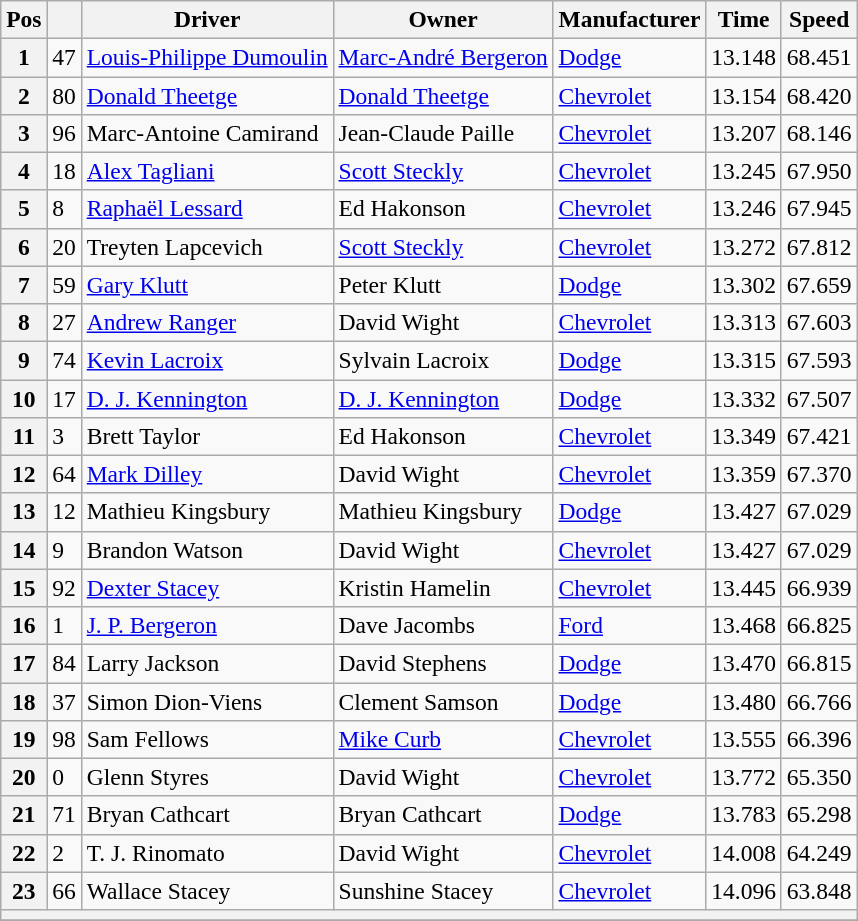<table class="wikitable" style="font-size:98%">
<tr>
<th>Pos</th>
<th></th>
<th>Driver</th>
<th>Owner</th>
<th>Manufacturer</th>
<th>Time</th>
<th>Speed</th>
</tr>
<tr>
<th>1</th>
<td>47</td>
<td><a href='#'>Louis-Philippe Dumoulin</a></td>
<td><a href='#'>Marc-André Bergeron</a></td>
<td><a href='#'>Dodge</a></td>
<td>13.148</td>
<td>68.451</td>
</tr>
<tr>
<th>2</th>
<td>80</td>
<td><a href='#'>Donald Theetge</a></td>
<td><a href='#'>Donald Theetge</a></td>
<td><a href='#'>Chevrolet</a></td>
<td>13.154</td>
<td>68.420</td>
</tr>
<tr>
<th>3</th>
<td>96</td>
<td>Marc-Antoine Camirand</td>
<td>Jean-Claude Paille</td>
<td><a href='#'>Chevrolet</a></td>
<td>13.207</td>
<td>68.146</td>
</tr>
<tr>
<th>4</th>
<td>18</td>
<td><a href='#'>Alex Tagliani</a></td>
<td><a href='#'>Scott Steckly</a></td>
<td><a href='#'>Chevrolet</a></td>
<td>13.245</td>
<td>67.950</td>
</tr>
<tr>
<th>5</th>
<td>8</td>
<td><a href='#'>Raphaël Lessard</a></td>
<td>Ed Hakonson</td>
<td><a href='#'>Chevrolet</a></td>
<td>13.246</td>
<td>67.945</td>
</tr>
<tr>
<th>6</th>
<td>20</td>
<td>Treyten Lapcevich</td>
<td><a href='#'>Scott Steckly</a></td>
<td><a href='#'>Chevrolet</a></td>
<td>13.272</td>
<td>67.812</td>
</tr>
<tr>
<th>7</th>
<td>59</td>
<td><a href='#'>Gary Klutt</a></td>
<td>Peter Klutt</td>
<td><a href='#'>Dodge</a></td>
<td>13.302</td>
<td>67.659</td>
</tr>
<tr>
<th>8</th>
<td>27</td>
<td><a href='#'>Andrew Ranger</a></td>
<td>David Wight</td>
<td><a href='#'>Chevrolet</a></td>
<td>13.313</td>
<td>67.603</td>
</tr>
<tr>
<th>9</th>
<td>74</td>
<td><a href='#'>Kevin Lacroix</a></td>
<td>Sylvain Lacroix</td>
<td><a href='#'>Dodge</a></td>
<td>13.315</td>
<td>67.593</td>
</tr>
<tr>
<th>10</th>
<td>17</td>
<td><a href='#'>D. J. Kennington</a></td>
<td><a href='#'>D. J. Kennington</a></td>
<td><a href='#'>Dodge</a></td>
<td>13.332</td>
<td>67.507</td>
</tr>
<tr>
<th>11</th>
<td>3</td>
<td>Brett Taylor</td>
<td>Ed Hakonson</td>
<td><a href='#'>Chevrolet</a></td>
<td>13.349</td>
<td>67.421</td>
</tr>
<tr>
<th>12</th>
<td>64</td>
<td><a href='#'>Mark Dilley</a></td>
<td>David Wight</td>
<td><a href='#'>Chevrolet</a></td>
<td>13.359</td>
<td>67.370</td>
</tr>
<tr>
<th>13</th>
<td>12</td>
<td>Mathieu Kingsbury</td>
<td>Mathieu Kingsbury</td>
<td><a href='#'>Dodge</a></td>
<td>13.427</td>
<td>67.029</td>
</tr>
<tr>
<th>14</th>
<td>9</td>
<td>Brandon Watson</td>
<td>David Wight</td>
<td><a href='#'>Chevrolet</a></td>
<td>13.427</td>
<td>67.029</td>
</tr>
<tr>
<th>15</th>
<td>92</td>
<td><a href='#'>Dexter Stacey</a></td>
<td>Kristin Hamelin</td>
<td><a href='#'>Chevrolet</a></td>
<td>13.445</td>
<td>66.939</td>
</tr>
<tr>
<th>16</th>
<td>1</td>
<td><a href='#'>J. P. Bergeron</a></td>
<td>Dave Jacombs</td>
<td><a href='#'>Ford</a></td>
<td>13.468</td>
<td>66.825</td>
</tr>
<tr>
<th>17</th>
<td>84</td>
<td>Larry Jackson</td>
<td>David Stephens</td>
<td><a href='#'>Dodge</a></td>
<td>13.470</td>
<td>66.815</td>
</tr>
<tr>
<th>18</th>
<td>37</td>
<td>Simon Dion-Viens</td>
<td>Clement Samson</td>
<td><a href='#'>Dodge</a></td>
<td>13.480</td>
<td>66.766</td>
</tr>
<tr>
<th>19</th>
<td>98</td>
<td>Sam Fellows</td>
<td><a href='#'>Mike Curb</a></td>
<td><a href='#'>Chevrolet</a></td>
<td>13.555</td>
<td>66.396</td>
</tr>
<tr>
<th>20</th>
<td>0</td>
<td>Glenn Styres</td>
<td>David Wight</td>
<td><a href='#'>Chevrolet</a></td>
<td>13.772</td>
<td>65.350</td>
</tr>
<tr>
<th>21</th>
<td>71</td>
<td>Bryan Cathcart</td>
<td>Bryan Cathcart</td>
<td><a href='#'>Dodge</a></td>
<td>13.783</td>
<td>65.298</td>
</tr>
<tr>
<th>22</th>
<td>2</td>
<td>T. J. Rinomato</td>
<td>David Wight</td>
<td><a href='#'>Chevrolet</a></td>
<td>14.008</td>
<td>64.249</td>
</tr>
<tr>
<th>23</th>
<td>66</td>
<td>Wallace Stacey</td>
<td>Sunshine Stacey</td>
<td><a href='#'>Chevrolet</a></td>
<td>14.096</td>
<td>63.848</td>
</tr>
<tr>
<th colspan="7"></th>
</tr>
<tr>
</tr>
</table>
